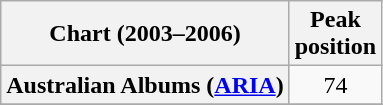<table class="wikitable sortable plainrowheaders" style="text-align:center">
<tr>
<th scope="col">Chart (2003–2006)</th>
<th scope="col">Peak<br> position</th>
</tr>
<tr>
<th scope="row">Australian Albums (<a href='#'>ARIA</a>)</th>
<td>74</td>
</tr>
<tr>
</tr>
<tr>
</tr>
<tr>
</tr>
<tr>
</tr>
<tr>
</tr>
<tr>
</tr>
<tr>
</tr>
<tr>
</tr>
<tr>
</tr>
<tr>
</tr>
</table>
